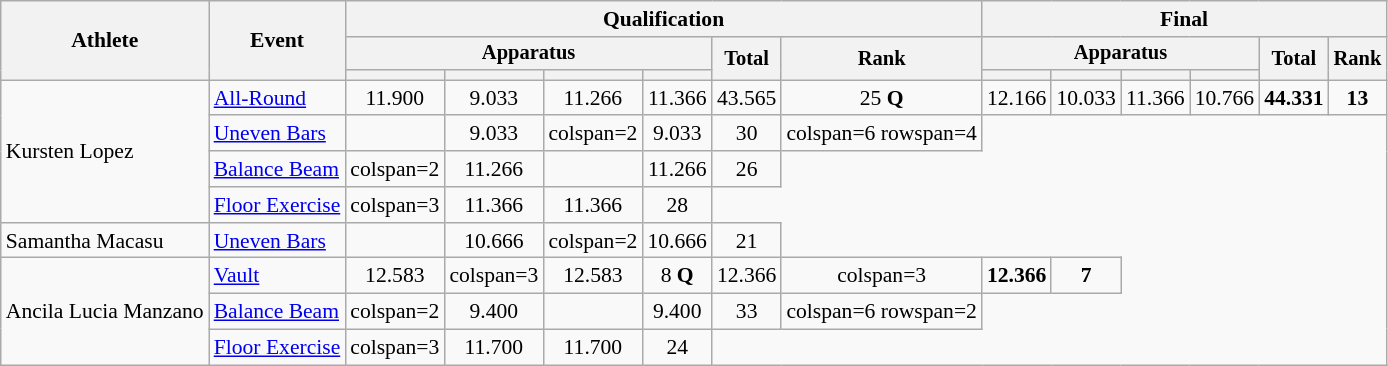<table class="wikitable" style="font-size:90%">
<tr>
<th rowspan=3>Athlete</th>
<th rowspan=3>Event</th>
<th colspan=6>Qualification</th>
<th colspan=6>Final</th>
</tr>
<tr style="font-size:95%">
<th colspan=4>Apparatus</th>
<th rowspan=2>Total</th>
<th rowspan=2>Rank</th>
<th colspan=4>Apparatus</th>
<th rowspan=2>Total</th>
<th rowspan=2>Rank</th>
</tr>
<tr style="font-size:95%">
<th></th>
<th></th>
<th></th>
<th></th>
<th></th>
<th></th>
<th></th>
<th></th>
</tr>
<tr align=center>
<td align=left rowspan=4>Kursten Lopez</td>
<td align=left><a href='#'>All-Round</a></td>
<td>11.900</td>
<td>9.033</td>
<td>11.266</td>
<td>11.366</td>
<td>43.565</td>
<td>25 <strong>Q</strong></td>
<td>12.166</td>
<td>10.033</td>
<td>11.366</td>
<td>10.766</td>
<td><strong>44.331</strong></td>
<td><strong>13</strong></td>
</tr>
<tr align=center>
<td align=left><a href='#'>Uneven Bars</a></td>
<td></td>
<td>9.033</td>
<td>colspan=2 </td>
<td>9.033</td>
<td>30</td>
<td>colspan=6 rowspan=4 </td>
</tr>
<tr align=center>
<td align=left><a href='#'>Balance Beam</a></td>
<td>colspan=2 </td>
<td>11.266</td>
<td></td>
<td>11.266</td>
<td>26</td>
</tr>
<tr align=center>
<td align=left><a href='#'>Floor Exercise</a></td>
<td>colspan=3 </td>
<td>11.366</td>
<td>11.366</td>
<td>28</td>
</tr>
<tr align=center>
<td align=left>Samantha Macasu</td>
<td align=left><a href='#'>Uneven Bars</a></td>
<td></td>
<td>10.666</td>
<td>colspan=2 </td>
<td>10.666</td>
<td>21</td>
</tr>
<tr align=center>
<td align=left rowspan=3>Ancila Lucia Manzano</td>
<td align=left><a href='#'>Vault</a></td>
<td>12.583</td>
<td>colspan=3 </td>
<td>12.583</td>
<td>8 <strong>Q</strong></td>
<td>12.366</td>
<td>colspan=3 </td>
<td><strong>12.366</strong></td>
<td><strong>7</strong></td>
</tr>
<tr align=center>
<td align=left><a href='#'>Balance Beam</a></td>
<td>colspan=2 </td>
<td>9.400</td>
<td></td>
<td>9.400</td>
<td>33</td>
<td>colspan=6 rowspan=2 </td>
</tr>
<tr align=center>
<td align=left><a href='#'>Floor Exercise</a></td>
<td>colspan=3 </td>
<td>11.700</td>
<td>11.700</td>
<td>24</td>
</tr>
</table>
